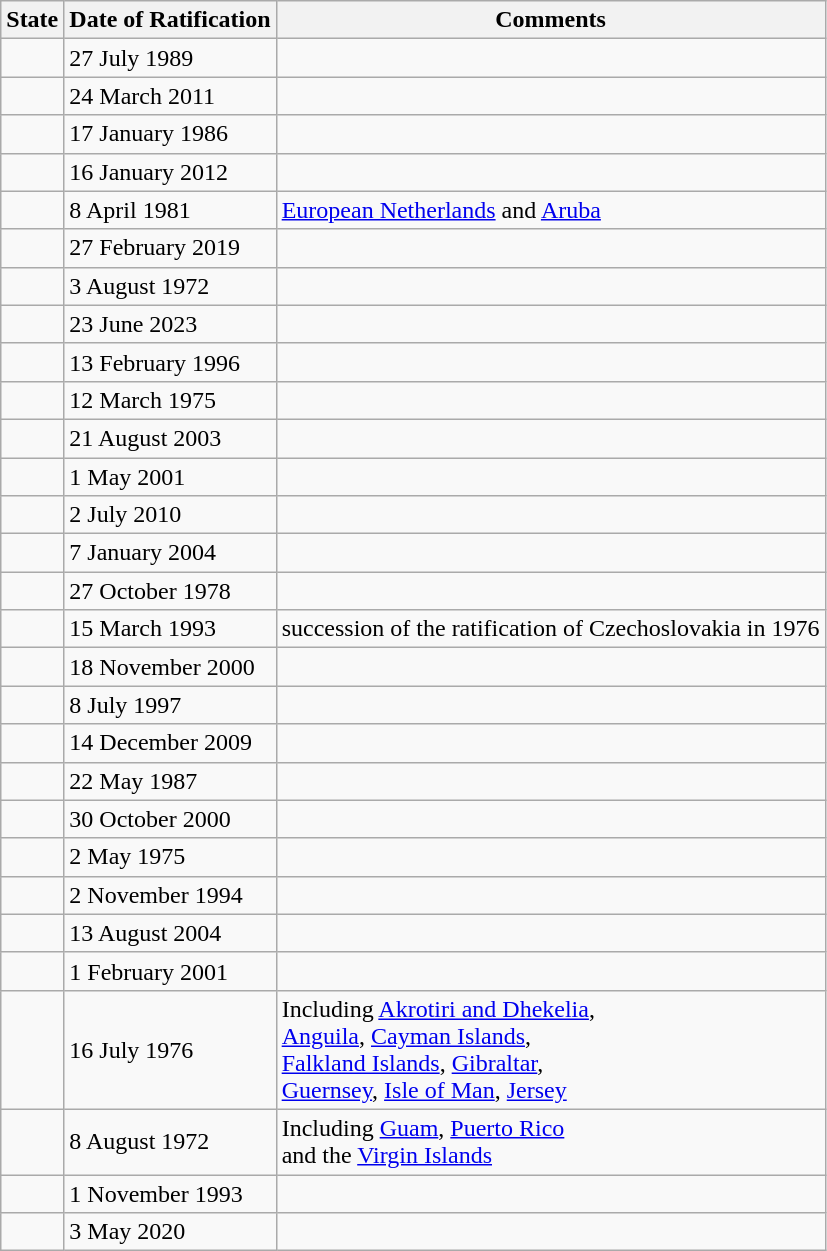<table class="wikitable">
<tr>
<th>State</th>
<th>Date of Ratification</th>
<th>Comments</th>
</tr>
<tr>
<td></td>
<td>27 July 1989</td>
<td></td>
</tr>
<tr>
<td></td>
<td>24 March 2011</td>
<td></td>
</tr>
<tr>
<td></td>
<td>17 January 1986</td>
<td></td>
</tr>
<tr>
<td></td>
<td>16 January 2012</td>
<td></td>
</tr>
<tr>
<td></td>
<td>8 April 1981</td>
<td><a href='#'>European Netherlands</a> and <a href='#'>Aruba</a></td>
</tr>
<tr>
<td></td>
<td>27 February 2019</td>
<td></td>
</tr>
<tr>
<td></td>
<td>3 August 1972</td>
<td></td>
</tr>
<tr>
<td></td>
<td>23 June 2023</td>
<td></td>
</tr>
<tr>
<td></td>
<td>13 February 1996</td>
<td></td>
</tr>
<tr>
<td></td>
<td>12 March 1975</td>
<td></td>
</tr>
<tr>
<td></td>
<td>21 August 2003</td>
<td></td>
</tr>
<tr>
<td></td>
<td>1 May 2001</td>
<td></td>
</tr>
<tr>
<td></td>
<td>2 July 2010</td>
<td></td>
</tr>
<tr>
<td></td>
<td>7 January 2004</td>
<td></td>
</tr>
<tr>
<td></td>
<td>27 October 1978</td>
<td></td>
</tr>
<tr>
<td></td>
<td>15 March 1993</td>
<td>succession of the ratification of Czechoslovakia in 1976</td>
</tr>
<tr>
<td></td>
<td>18 November 2000</td>
<td></td>
</tr>
<tr>
<td></td>
<td>8 July 1997</td>
<td></td>
</tr>
<tr>
<td></td>
<td>14 December 2009</td>
<td></td>
</tr>
<tr>
<td></td>
<td>22 May 1987</td>
<td></td>
</tr>
<tr>
<td></td>
<td>30 October 2000</td>
<td></td>
</tr>
<tr>
<td></td>
<td>2 May 1975</td>
<td></td>
</tr>
<tr>
<td></td>
<td>2 November 1994</td>
<td></td>
</tr>
<tr>
<td></td>
<td>13 August 2004</td>
<td></td>
</tr>
<tr>
<td></td>
<td>1 February 2001</td>
<td></td>
</tr>
<tr>
<td></td>
<td>16 July 1976</td>
<td>Including <a href='#'>Akrotiri and Dhekelia</a>,<br> <a href='#'>Anguila</a>, <a href='#'>Cayman Islands</a>,<br> <a href='#'>Falkland Islands</a>, <a href='#'>Gibraltar</a>,<br> <a href='#'>Guernsey</a>, <a href='#'>Isle of Man</a>, <a href='#'>Jersey</a></td>
</tr>
<tr>
<td></td>
<td>8 August 1972</td>
<td>Including <a href='#'>Guam</a>, <a href='#'>Puerto Rico</a><br>and the <a href='#'>Virgin Islands</a></td>
</tr>
<tr>
<td></td>
<td>1 November 1993</td>
<td></td>
</tr>
<tr>
<td></td>
<td>3 May 2020</td>
<td></td>
</tr>
</table>
